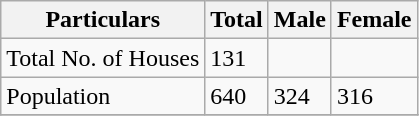<table class="wikitable sortable">
<tr>
<th>Particulars</th>
<th>Total</th>
<th>Male</th>
<th>Female</th>
</tr>
<tr>
<td>Total No. of Houses</td>
<td>131</td>
<td></td>
<td></td>
</tr>
<tr>
<td>Population</td>
<td>640</td>
<td>324</td>
<td>316</td>
</tr>
<tr>
</tr>
</table>
